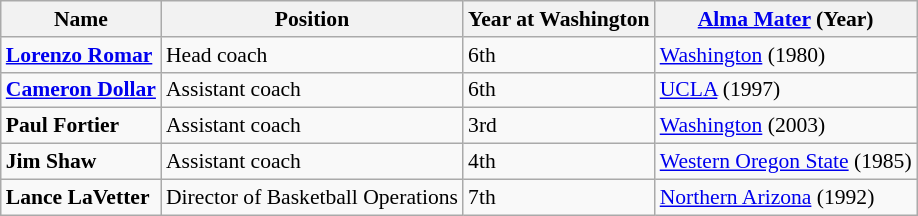<table class="wikitable" style="white-space:nowrap; font-size:90%;">
<tr>
<th>Name</th>
<th>Position</th>
<th>Year at Washington</th>
<th><a href='#'>Alma Mater</a> (Year)</th>
</tr>
<tr>
<td><strong><a href='#'>Lorenzo Romar</a></strong></td>
<td>Head coach</td>
<td>6th</td>
<td><a href='#'>Washington</a> (1980)</td>
</tr>
<tr>
<td><strong><a href='#'>Cameron Dollar</a></strong></td>
<td>Assistant coach</td>
<td>6th</td>
<td><a href='#'>UCLA</a> (1997)</td>
</tr>
<tr>
<td><strong>Paul Fortier</strong></td>
<td>Assistant coach</td>
<td>3rd</td>
<td><a href='#'>Washington</a> (2003)</td>
</tr>
<tr>
<td><strong>Jim Shaw</strong></td>
<td>Assistant coach</td>
<td>4th</td>
<td><a href='#'>Western Oregon State</a> (1985)</td>
</tr>
<tr>
<td><strong>Lance LaVetter</strong></td>
<td>Director of Basketball Operations</td>
<td>7th</td>
<td><a href='#'>Northern Arizona</a> (1992)</td>
</tr>
</table>
